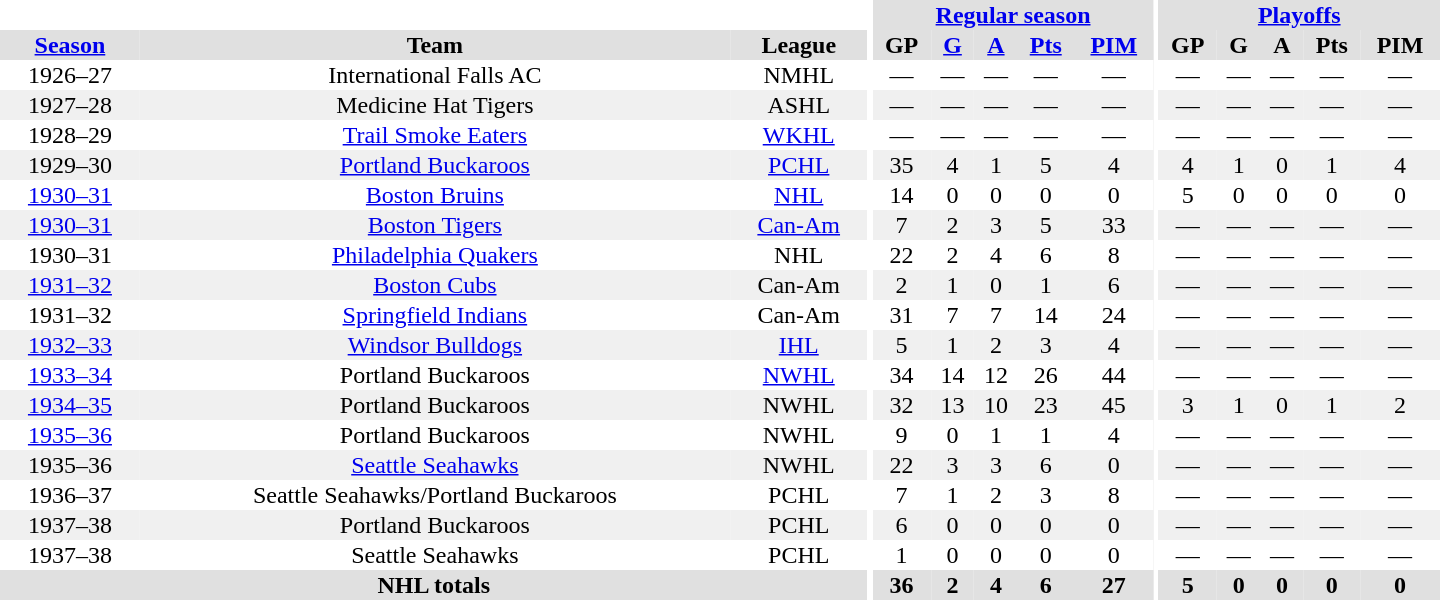<table border="0" cellpadding="1" cellspacing="0" style="text-align:center; width:60em">
<tr bgcolor="#e0e0e0">
<th colspan="3" bgcolor="#ffffff"></th>
<th rowspan="100" bgcolor="#ffffff"></th>
<th colspan="5"><a href='#'>Regular season</a></th>
<th rowspan="100" bgcolor="#ffffff"></th>
<th colspan="5"><a href='#'>Playoffs</a></th>
</tr>
<tr bgcolor="#e0e0e0">
<th><a href='#'>Season</a></th>
<th>Team</th>
<th>League</th>
<th>GP</th>
<th><a href='#'>G</a></th>
<th><a href='#'>A</a></th>
<th><a href='#'>Pts</a></th>
<th><a href='#'>PIM</a></th>
<th>GP</th>
<th>G</th>
<th>A</th>
<th>Pts</th>
<th>PIM</th>
</tr>
<tr>
<td>1926–27</td>
<td>International Falls AC</td>
<td>NMHL</td>
<td>—</td>
<td>—</td>
<td>—</td>
<td>—</td>
<td>—</td>
<td>—</td>
<td>—</td>
<td>—</td>
<td>—</td>
<td>—</td>
</tr>
<tr bgcolor="#f0f0f0">
<td>1927–28</td>
<td>Medicine Hat Tigers</td>
<td>ASHL</td>
<td>—</td>
<td>—</td>
<td>—</td>
<td>—</td>
<td>—</td>
<td>—</td>
<td>—</td>
<td>—</td>
<td>—</td>
<td>—</td>
</tr>
<tr>
<td>1928–29</td>
<td><a href='#'>Trail Smoke Eaters</a></td>
<td><a href='#'>WKHL</a></td>
<td>—</td>
<td>—</td>
<td>—</td>
<td>—</td>
<td>—</td>
<td>—</td>
<td>—</td>
<td>—</td>
<td>—</td>
<td>—</td>
</tr>
<tr bgcolor="#f0f0f0">
<td>1929–30</td>
<td><a href='#'>Portland Buckaroos</a></td>
<td><a href='#'>PCHL</a></td>
<td>35</td>
<td>4</td>
<td>1</td>
<td>5</td>
<td>4</td>
<td>4</td>
<td>1</td>
<td>0</td>
<td>1</td>
<td>4</td>
</tr>
<tr>
<td><a href='#'>1930–31</a></td>
<td><a href='#'>Boston Bruins</a></td>
<td><a href='#'>NHL</a></td>
<td>14</td>
<td>0</td>
<td>0</td>
<td>0</td>
<td>0</td>
<td>5</td>
<td>0</td>
<td>0</td>
<td>0</td>
<td>0</td>
</tr>
<tr bgcolor="#f0f0f0">
<td><a href='#'>1930–31</a></td>
<td><a href='#'>Boston Tigers</a></td>
<td><a href='#'>Can-Am</a></td>
<td>7</td>
<td>2</td>
<td>3</td>
<td>5</td>
<td>33</td>
<td>—</td>
<td>—</td>
<td>—</td>
<td>—</td>
<td>—</td>
</tr>
<tr>
<td>1930–31</td>
<td><a href='#'>Philadelphia Quakers</a></td>
<td>NHL</td>
<td>22</td>
<td>2</td>
<td>4</td>
<td>6</td>
<td>8</td>
<td>—</td>
<td>—</td>
<td>—</td>
<td>—</td>
<td>—</td>
</tr>
<tr bgcolor="#f0f0f0">
<td><a href='#'>1931–32</a></td>
<td><a href='#'>Boston Cubs</a></td>
<td>Can-Am</td>
<td>2</td>
<td>1</td>
<td>0</td>
<td>1</td>
<td>6</td>
<td>—</td>
<td>—</td>
<td>—</td>
<td>—</td>
<td>—</td>
</tr>
<tr>
<td>1931–32</td>
<td><a href='#'>Springfield Indians</a></td>
<td>Can-Am</td>
<td>31</td>
<td>7</td>
<td>7</td>
<td>14</td>
<td>24</td>
<td>—</td>
<td>—</td>
<td>—</td>
<td>—</td>
<td>—</td>
</tr>
<tr bgcolor="#f0f0f0">
<td><a href='#'>1932–33</a></td>
<td><a href='#'>Windsor Bulldogs</a></td>
<td><a href='#'>IHL</a></td>
<td>5</td>
<td>1</td>
<td>2</td>
<td>3</td>
<td>4</td>
<td>—</td>
<td>—</td>
<td>—</td>
<td>—</td>
<td>—</td>
</tr>
<tr>
<td><a href='#'>1933–34</a></td>
<td>Portland Buckaroos</td>
<td><a href='#'>NWHL</a></td>
<td>34</td>
<td>14</td>
<td>12</td>
<td>26</td>
<td>44</td>
<td>—</td>
<td>—</td>
<td>—</td>
<td>—</td>
<td>—</td>
</tr>
<tr bgcolor="#f0f0f0">
<td><a href='#'>1934–35</a></td>
<td>Portland Buckaroos</td>
<td>NWHL</td>
<td>32</td>
<td>13</td>
<td>10</td>
<td>23</td>
<td>45</td>
<td>3</td>
<td>1</td>
<td>0</td>
<td>1</td>
<td>2</td>
</tr>
<tr>
<td><a href='#'>1935–36</a></td>
<td>Portland Buckaroos</td>
<td>NWHL</td>
<td>9</td>
<td>0</td>
<td>1</td>
<td>1</td>
<td>4</td>
<td>—</td>
<td>—</td>
<td>—</td>
<td>—</td>
<td>—</td>
</tr>
<tr bgcolor="#f0f0f0">
<td>1935–36</td>
<td><a href='#'>Seattle Seahawks</a></td>
<td>NWHL</td>
<td>22</td>
<td>3</td>
<td>3</td>
<td>6</td>
<td>0</td>
<td>—</td>
<td>—</td>
<td>—</td>
<td>—</td>
<td>—</td>
</tr>
<tr>
<td>1936–37</td>
<td>Seattle Seahawks/Portland Buckaroos</td>
<td>PCHL</td>
<td>7</td>
<td>1</td>
<td>2</td>
<td>3</td>
<td>8</td>
<td>—</td>
<td>—</td>
<td>—</td>
<td>—</td>
<td>—</td>
</tr>
<tr bgcolor="#f0f0f0">
<td>1937–38</td>
<td>Portland Buckaroos</td>
<td>PCHL</td>
<td>6</td>
<td>0</td>
<td>0</td>
<td>0</td>
<td>0</td>
<td>—</td>
<td>—</td>
<td>—</td>
<td>—</td>
<td>—</td>
</tr>
<tr>
<td>1937–38</td>
<td>Seattle Seahawks</td>
<td>PCHL</td>
<td>1</td>
<td>0</td>
<td>0</td>
<td>0</td>
<td>0</td>
<td>—</td>
<td>—</td>
<td>—</td>
<td>—</td>
<td>—</td>
</tr>
<tr bgcolor="#e0e0e0">
<th colspan="3">NHL totals</th>
<th>36</th>
<th>2</th>
<th>4</th>
<th>6</th>
<th>27</th>
<th>5</th>
<th>0</th>
<th>0</th>
<th>0</th>
<th>0</th>
</tr>
</table>
